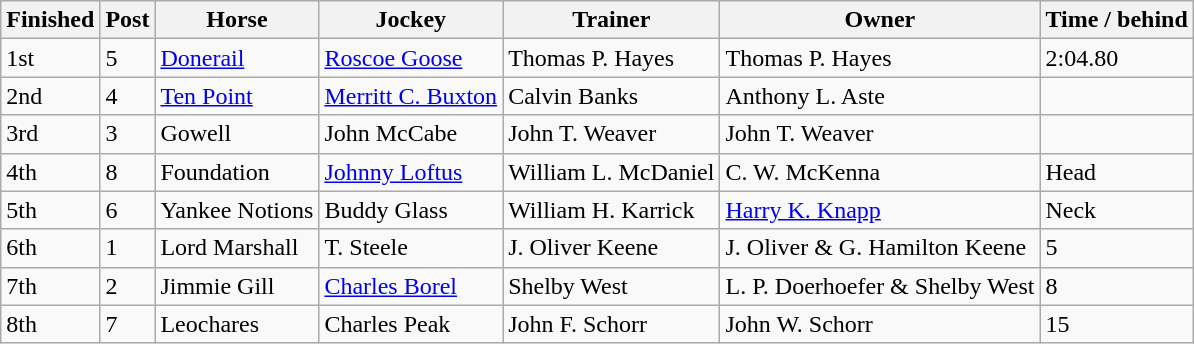<table class="wikitable">
<tr>
<th>Finished</th>
<th>Post</th>
<th>Horse</th>
<th>Jockey</th>
<th>Trainer</th>
<th>Owner</th>
<th>Time / behind</th>
</tr>
<tr>
<td>1st</td>
<td>5</td>
<td><a href='#'>Donerail</a></td>
<td><a href='#'>Roscoe Goose</a></td>
<td>Thomas P. Hayes</td>
<td>Thomas P. Hayes</td>
<td>2:04.80</td>
</tr>
<tr>
<td>2nd</td>
<td>4</td>
<td><a href='#'>Ten Point</a></td>
<td><a href='#'>Merritt C. Buxton</a></td>
<td>Calvin Banks</td>
<td>Anthony L. Aste</td>
<td></td>
</tr>
<tr>
<td>3rd</td>
<td>3</td>
<td>Gowell</td>
<td>John McCabe</td>
<td>John T. Weaver</td>
<td>John T. Weaver</td>
<td></td>
</tr>
<tr>
<td>4th</td>
<td>8</td>
<td>Foundation</td>
<td><a href='#'>Johnny Loftus</a></td>
<td>William L. McDaniel</td>
<td>C. W. McKenna</td>
<td>Head</td>
</tr>
<tr>
<td>5th</td>
<td>6</td>
<td>Yankee Notions</td>
<td>Buddy Glass</td>
<td>William H. Karrick</td>
<td><a href='#'>Harry K. Knapp</a></td>
<td>Neck</td>
</tr>
<tr>
<td>6th</td>
<td>1</td>
<td>Lord Marshall</td>
<td>T. Steele</td>
<td>J. Oliver Keene</td>
<td>J. Oliver & G. Hamilton Keene</td>
<td>5</td>
</tr>
<tr>
<td>7th</td>
<td>2</td>
<td>Jimmie Gill</td>
<td><a href='#'>Charles Borel</a></td>
<td>Shelby West</td>
<td>L. P. Doerhoefer & Shelby West</td>
<td>8</td>
</tr>
<tr>
<td>8th</td>
<td>7</td>
<td>Leochares</td>
<td>Charles Peak</td>
<td>John F. Schorr</td>
<td>John W. Schorr</td>
<td>15</td>
</tr>
</table>
